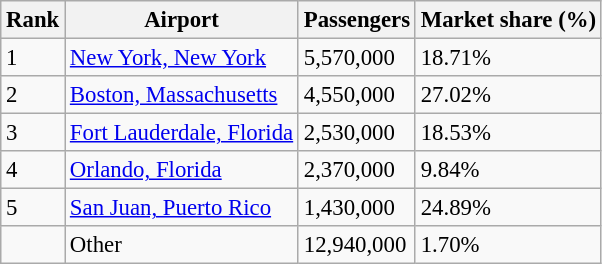<table class="wikitable sortable" style="font-size: 95%" width= align=>
<tr>
<th>Rank</th>
<th>Airport</th>
<th>Passengers</th>
<th>Market share (%)</th>
</tr>
<tr>
<td>1</td>
<td><a href='#'>New York, New York</a></td>
<td>5,570,000</td>
<td>18.71%</td>
</tr>
<tr>
<td>2</td>
<td><a href='#'>Boston, Massachusetts</a></td>
<td>4,550,000</td>
<td>27.02%</td>
</tr>
<tr>
<td>3</td>
<td><a href='#'>Fort Lauderdale, Florida</a></td>
<td>2,530,000</td>
<td>18.53%</td>
</tr>
<tr>
<td>4</td>
<td><a href='#'>Orlando, Florida</a></td>
<td>2,370,000</td>
<td>9.84%</td>
</tr>
<tr>
<td>5</td>
<td><a href='#'>San Juan, Puerto Rico</a></td>
<td>1,430,000</td>
<td>24.89%</td>
</tr>
<tr>
<td></td>
<td>Other</td>
<td>12,940,000</td>
<td>1.70%</td>
</tr>
</table>
